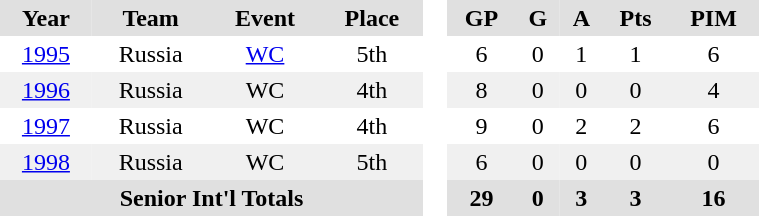<table BORDER="0" CELLPADDING="3" CELLSPACING="0" width=40%>
<tr ALIGN="center" bgcolor="#e0e0e0">
<th>Year</th>
<th>Team</th>
<th>Event</th>
<th>Place</th>
<th ALIGN="center" rowspan="99" bgcolor="#ffffff"> </th>
<th>GP</th>
<th>G</th>
<th>A</th>
<th>Pts</th>
<th>PIM</th>
</tr>
<tr ALIGN="center">
<td><a href='#'>1995</a></td>
<td>Russia</td>
<td><a href='#'>WC</a></td>
<td>5th</td>
<td>6</td>
<td>0</td>
<td>1</td>
<td>1</td>
<td>6</td>
</tr>
<tr ALIGN="center" bgcolor="#f0f0f0">
<td><a href='#'>1996</a></td>
<td>Russia</td>
<td>WC</td>
<td>4th</td>
<td>8</td>
<td>0</td>
<td>0</td>
<td>0</td>
<td>4</td>
</tr>
<tr ALIGN="center">
<td><a href='#'>1997</a></td>
<td>Russia</td>
<td>WC</td>
<td>4th</td>
<td>9</td>
<td>0</td>
<td>2</td>
<td>2</td>
<td>6</td>
</tr>
<tr ALIGN="center" bgcolor="#f0f0f0">
<td><a href='#'>1998</a></td>
<td>Russia</td>
<td>WC</td>
<td>5th</td>
<td>6</td>
<td>0</td>
<td>0</td>
<td>0</td>
<td>0</td>
</tr>
<tr ALIGN="center" bgcolor="#e0e0e0">
<th colspan=4>Senior Int'l Totals</th>
<th>29</th>
<th>0</th>
<th>3</th>
<th>3</th>
<th>16</th>
</tr>
</table>
